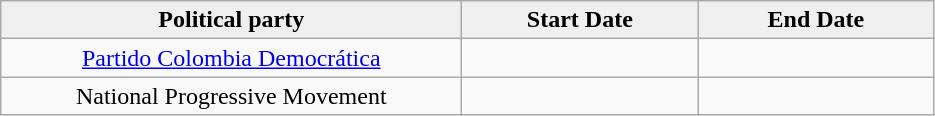<table class="wikitable sortable" border="2" style="text-align:center">
<tr bgcolor="#efefef">
<td width="300"><strong>Political party</strong></td>
<td width="150"><strong>Start Date</strong></td>
<td width="150"><strong>End Date</strong></td>
</tr>
<tr align="center">
<td><a href='#'>Partido Colombia Democrática</a></td>
<td></td>
<td></td>
</tr>
<tr align="center">
<td>National Progressive Movement</td>
<td></td>
<td></td>
</tr>
</table>
